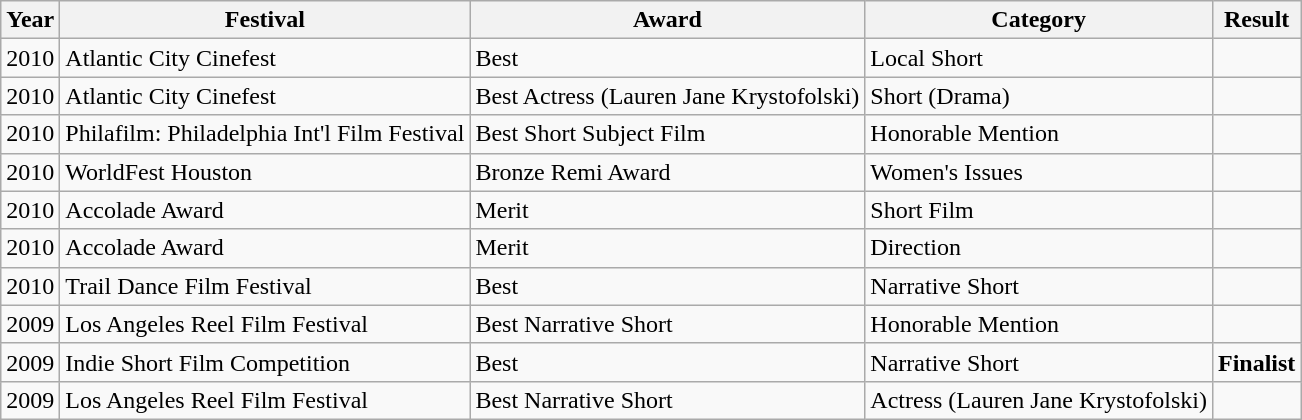<table class="wikitable">
<tr>
<th>Year</th>
<th>Festival</th>
<th>Award</th>
<th>Category</th>
<th>Result</th>
</tr>
<tr>
<td>2010</td>
<td>Atlantic City Cinefest</td>
<td>Best</td>
<td>Local Short</td>
<td></td>
</tr>
<tr>
<td>2010</td>
<td>Atlantic City Cinefest</td>
<td>Best Actress (Lauren Jane Krystofolski)</td>
<td>Short (Drama)</td>
<td></td>
</tr>
<tr>
<td>2010</td>
<td>Philafilm: Philadelphia Int'l Film Festival</td>
<td>Best Short Subject Film</td>
<td>Honorable Mention</td>
<td></td>
</tr>
<tr>
<td>2010</td>
<td>WorldFest Houston</td>
<td>Bronze Remi Award</td>
<td>Women's Issues</td>
<td></td>
</tr>
<tr>
<td>2010</td>
<td>Accolade Award</td>
<td>Merit</td>
<td>Short Film</td>
<td></td>
</tr>
<tr>
<td>2010</td>
<td>Accolade Award</td>
<td>Merit</td>
<td>Direction</td>
<td></td>
</tr>
<tr>
<td>2010</td>
<td>Trail Dance Film Festival</td>
<td>Best</td>
<td>Narrative Short</td>
<td></td>
</tr>
<tr>
<td>2009</td>
<td>Los Angeles Reel Film Festival</td>
<td>Best Narrative Short</td>
<td>Honorable Mention</td>
<td></td>
</tr>
<tr>
<td>2009</td>
<td>Indie Short Film Competition</td>
<td>Best</td>
<td>Narrative Short</td>
<td><strong>Finalist</strong></td>
</tr>
<tr>
<td>2009</td>
<td>Los Angeles Reel Film Festival</td>
<td>Best Narrative Short</td>
<td>Actress (Lauren Jane Krystofolski)</td>
<td></td>
</tr>
</table>
